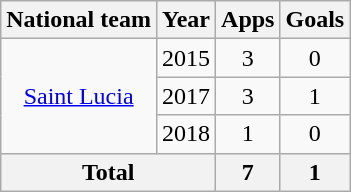<table class="wikitable" style="text-align:center">
<tr>
<th>National team</th>
<th>Year</th>
<th>Apps</th>
<th>Goals</th>
</tr>
<tr>
<td rowspan=3><a href='#'>Saint Lucia</a></td>
<td>2015</td>
<td>3</td>
<td>0</td>
</tr>
<tr>
<td>2017</td>
<td>3</td>
<td>1</td>
</tr>
<tr>
<td>2018</td>
<td>1</td>
<td>0</td>
</tr>
<tr>
<th colspan=2>Total</th>
<th>7</th>
<th>1</th>
</tr>
</table>
